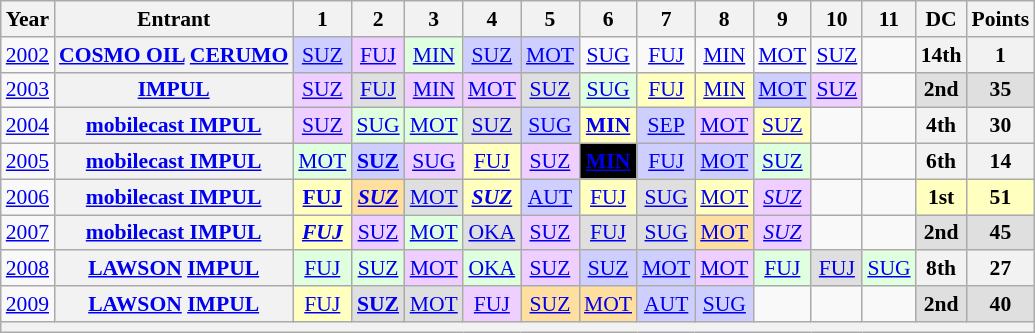<table class="wikitable" style="text-align:center; font-size:90%">
<tr>
<th>Year</th>
<th>Entrant</th>
<th>1</th>
<th>2</th>
<th>3</th>
<th>4</th>
<th>5</th>
<th>6</th>
<th>7</th>
<th>8</th>
<th>9</th>
<th>10</th>
<th>11</th>
<th>DC</th>
<th>Points</th>
</tr>
<tr>
<td><a href='#'>2002</a></td>
<th><a href='#'>COSMO OIL</a> <a href='#'>CERUMO</a></th>
<td style="background:#CFCFFF;"><a href='#'>SUZ</a><br></td>
<td style="background:#EFCFFF;"><a href='#'>FUJ</a><br></td>
<td style="background:#DFFFDF;"><a href='#'>MIN</a><br></td>
<td style="background:#CFCFFF;"><a href='#'>SUZ</a><br></td>
<td style="background:#CFCFFF;"><a href='#'>MOT</a><br></td>
<td><a href='#'>SUG</a></td>
<td><a href='#'>FUJ</a></td>
<td><a href='#'>MIN</a></td>
<td><a href='#'>MOT</a></td>
<td><a href='#'>SUZ</a></td>
<td></td>
<th>14th</th>
<th>1</th>
</tr>
<tr>
<td><a href='#'>2003</a></td>
<th><a href='#'>IMPUL</a></th>
<td style="background:#EFCFFF;"><a href='#'>SUZ</a><br></td>
<td style="background:#DFDFDF;"><a href='#'>FUJ</a><br></td>
<td style="background:#EFCFFF;"><a href='#'>MIN</a><br></td>
<td style="background:#EFCFFF;"><a href='#'>MOT</a><br></td>
<td style="background:#DFDFDF;"><a href='#'>SUZ</a><br></td>
<td style="background:#DFFFDF;"><a href='#'>SUG</a><br></td>
<td style="background:#FFFFBF;"><a href='#'>FUJ</a><br></td>
<td style="background:#FFFFBF;"><a href='#'>MIN</a><br></td>
<td style="background:#CFCFFF;"><a href='#'>MOT</a><br></td>
<td style="background:#EFCFFF;"><a href='#'>SUZ</a><br></td>
<td></td>
<td style="background:#DFDFDF;"><strong>2nd</strong></td>
<td style="background:#DFDFDF;"><strong>35</strong></td>
</tr>
<tr>
<td><a href='#'>2004</a></td>
<th><a href='#'>mobilecast IMPUL</a></th>
<td style="background:#EFCFFF;"><a href='#'>SUZ</a><br></td>
<td style="background:#DFFFDF;"><a href='#'>SUG</a><br></td>
<td style="background:#DFFFDF;"><a href='#'>MOT</a><br></td>
<td style="background:#DFDFDF;"><a href='#'>SUZ</a><br></td>
<td style="background:#CFCFFF;"><a href='#'>SUG</a><br></td>
<td style="background:#FFFFBF;"><strong><a href='#'>MIN</a></strong><br></td>
<td style="background:#CFCFFF;"><a href='#'>SEP</a><br></td>
<td style="background:#EFCFFF;"><a href='#'>MOT</a><br></td>
<td style="background:#FFFFBF;"><a href='#'>SUZ</a><br></td>
<td></td>
<td></td>
<th>4th</th>
<th>30</th>
</tr>
<tr>
<td><a href='#'>2005</a></td>
<th><a href='#'>mobilecast IMPUL</a></th>
<td style="background:#DFFFDF;"><a href='#'>MOT</a><br></td>
<td style="background:#CFCFFF;"><strong><a href='#'>SUZ</a></strong><br></td>
<td style="background:#EFCFFF;"><a href='#'>SUG</a><br></td>
<td style="background:#FFFFBF;"><a href='#'>FUJ</a><br></td>
<td style="background:#EFCFFF;"><a href='#'>SUZ</a><br></td>
<td style="background:#000000; color:#ffffff"><strong><a href='#'><span>MIN</span></a></strong><br></td>
<td style="background:#CFCFFF;"><a href='#'>FUJ</a><br></td>
<td style="background:#CFCFFF;"><a href='#'>MOT</a><br></td>
<td style="background:#DFFFDF;"><a href='#'>SUZ</a><br></td>
<td></td>
<td></td>
<th>6th</th>
<th>14</th>
</tr>
<tr>
<td><a href='#'>2006</a></td>
<th><a href='#'>mobilecast IMPUL</a></th>
<td style="background:#FFFFBF;"><strong><a href='#'>FUJ</a></strong><br></td>
<td style="background:#FFDF9F;"><strong><em><a href='#'>SUZ</a></em></strong><br></td>
<td style="background:#DFDFDF;"><a href='#'>MOT</a><br></td>
<td style="background:#FFFFBF;"><strong><em><a href='#'>SUZ</a></em></strong><br></td>
<td style="background:#CFCFFF;"><a href='#'>AUT</a><br></td>
<td style="background:#FFFFBF;"><a href='#'>FUJ</a><br></td>
<td style="background:#DFDFDF;"><a href='#'>SUG</a><br></td>
<td style="background:#FFFFBF;"><a href='#'>MOT</a><br></td>
<td style="background:#EFCFFF;"><em><a href='#'>SUZ</a></em><br></td>
<td></td>
<td></td>
<td style="background:#FFFFBF;"><strong>1st</strong></td>
<td style="background:#FFFFBF;"><strong>51</strong></td>
</tr>
<tr>
<td><a href='#'>2007</a></td>
<th><a href='#'>mobilecast IMPUL</a></th>
<td style="background:#FFFFBF;"><strong><em><a href='#'>FUJ</a></em></strong><br></td>
<td style="background:#EFCFFF;"><a href='#'>SUZ</a><br></td>
<td style="background:#DFFFDF;"><a href='#'>MOT</a><br></td>
<td style="background:#DFDFDF;"><a href='#'>OKA</a><br></td>
<td style="background:#EFCFFF;"><a href='#'>SUZ</a><br></td>
<td style="background:#DFDFDF;"><a href='#'>FUJ</a><br></td>
<td style="background:#DFDFDF;"><a href='#'>SUG</a><br></td>
<td style="background:#FFDF9F;"><a href='#'>MOT</a><br></td>
<td style="background:#EFCFFF;"><em><a href='#'>SUZ</a></em><br></td>
<td></td>
<td></td>
<td style="background:#DFDFDF;"><strong>2nd</strong></td>
<td style="background:#DFDFDF;"><strong>45</strong></td>
</tr>
<tr>
<td><a href='#'>2008</a></td>
<th><a href='#'>LAWSON</a> <a href='#'>IMPUL</a></th>
<td style="background:#DFFFDF;"><a href='#'>FUJ</a><br></td>
<td style="background:#DFFFDF;"><a href='#'>SUZ</a><br></td>
<td style="background:#EFCFFF;"><a href='#'>MOT</a><br></td>
<td style="background:#DFFFDF;"><a href='#'>OKA</a><br></td>
<td style="background:#EFCFFF;"><a href='#'>SUZ</a><br></td>
<td style="background:#CFCFFF;"><a href='#'>SUZ</a><br></td>
<td style="background:#CFCFFF;"><a href='#'>MOT</a><br></td>
<td style="background:#EFCFFF;"><a href='#'>MOT</a><br></td>
<td style="background:#DFFFDF;"><a href='#'>FUJ</a><br></td>
<td style="background:#DFDFDF;"><a href='#'>FUJ</a><br></td>
<td style="background:#DFFFDF;"><a href='#'>SUG</a><br></td>
<th>8th</th>
<th>27</th>
</tr>
<tr>
<td><a href='#'>2009</a></td>
<th><a href='#'>LAWSON</a> <a href='#'>IMPUL</a></th>
<td style="background:#FFFFBF;"><a href='#'>FUJ</a><br></td>
<td style="background:#DFDFDF;"><strong><a href='#'>SUZ</a></strong><br></td>
<td style="background:#DFDFDF;"><a href='#'>MOT</a><br></td>
<td style="background:#EFCFFF;"><a href='#'>FUJ</a><br></td>
<td style="background:#FFDF9F;"><a href='#'>SUZ</a><br></td>
<td style="background:#FFDF9F;"><a href='#'>MOT</a><br></td>
<td style="background:#CFCFFF;"><a href='#'>AUT</a><br></td>
<td style="background:#CFCFFF;"><a href='#'>SUG</a><br></td>
<td></td>
<td></td>
<td></td>
<td style="background:#DFDFDF;"><strong>2nd</strong></td>
<td style="background:#DFDFDF;"><strong>40</strong></td>
</tr>
<tr>
<th colspan="15"></th>
</tr>
</table>
